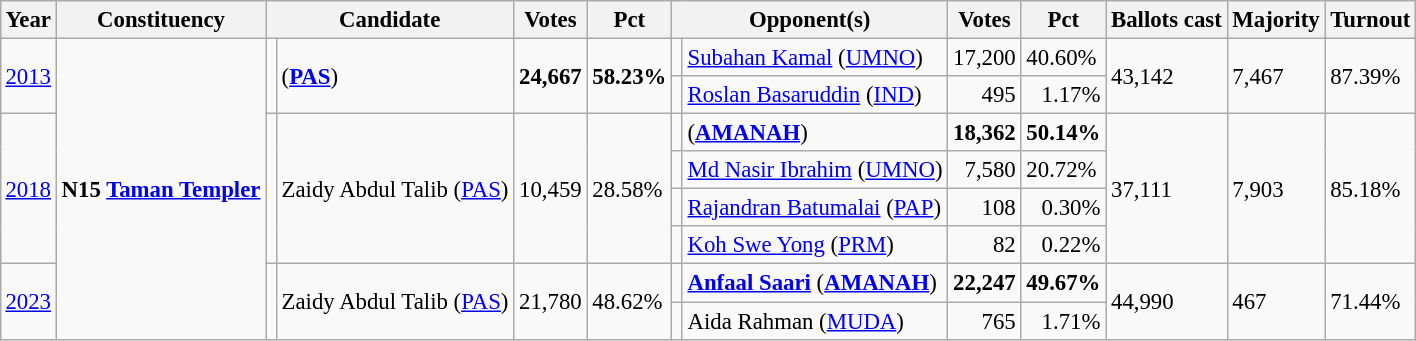<table class="wikitable" style="margin:0.5em ; font-size:95%">
<tr>
<th>Year</th>
<th>Constituency</th>
<th colspan=2>Candidate</th>
<th>Votes</th>
<th>Pct</th>
<th colspan=2>Opponent(s)</th>
<th>Votes</th>
<th>Pct</th>
<th>Ballots cast</th>
<th>Majority</th>
<th>Turnout</th>
</tr>
<tr>
<td rowspan=2><a href='#'>2013</a></td>
<td rowspan=8><strong>N15 <a href='#'>Taman Templer</a></strong></td>
<td rowspan=2 ></td>
<td rowspan=2> (<a href='#'><strong>PAS</strong></a>)</td>
<td rowspan=2 align="right"><strong>24,667</strong></td>
<td rowspan=2><strong>58.23%</strong></td>
<td></td>
<td><a href='#'>Subahan Kamal</a> (<a href='#'>UMNO</a>)</td>
<td align="right">17,200</td>
<td>40.60%</td>
<td rowspan=2>43,142</td>
<td rowspan=2>7,467</td>
<td rowspan=2>87.39%</td>
</tr>
<tr>
<td></td>
<td><a href='#'>Roslan Basaruddin</a> (<a href='#'>IND</a>)</td>
<td align="right">495</td>
<td align=right>1.17%</td>
</tr>
<tr>
<td rowspan=4><a href='#'>2018</a></td>
<td rowspan=4 ></td>
<td rowspan=4>Zaidy Abdul Talib (<a href='#'>PAS</a>)</td>
<td rowspan=4 align="right">10,459</td>
<td rowspan=4>28.58%</td>
<td></td>
<td> (<a href='#'><strong>AMANAH</strong></a>)</td>
<td align="right"><strong>18,362</strong></td>
<td><strong>50.14%</strong></td>
<td rowspan=4>37,111</td>
<td rowspan=4>7,903</td>
<td rowspan=4>85.18%</td>
</tr>
<tr>
<td></td>
<td><a href='#'>Md Nasir Ibrahim</a> (<a href='#'>UMNO</a>)</td>
<td align="right">7,580</td>
<td>20.72%</td>
</tr>
<tr>
<td bgcolor=></td>
<td><a href='#'>Rajandran Batumalai</a> (<a href='#'>PAP</a>)</td>
<td align="right">108</td>
<td align=right>0.30%</td>
</tr>
<tr>
<td bgcolor=></td>
<td><a href='#'>Koh Swe Yong</a> (<a href='#'>PRM</a>)</td>
<td align="right">82</td>
<td align=right>0.22%</td>
</tr>
<tr>
<td rowspan="2"><a href='#'>2023</a></td>
<td rowspan="2" bgcolor=></td>
<td rowspan="2">Zaidy Abdul Talib (<a href='#'>PAS</a>)</td>
<td rowspan="2" align=right>21,780</td>
<td rowspan="2">48.62%</td>
<td></td>
<td><strong><a href='#'>Anfaal Saari</a></strong> (<a href='#'><strong>AMANAH</strong></a>)</td>
<td align=right><strong>22,247</strong></td>
<td><strong>49.67%</strong></td>
<td rowspan="2">44,990</td>
<td rowspan="2">467</td>
<td rowspan="2">71.44%</td>
</tr>
<tr>
<td bgcolor=></td>
<td>Aida Rahman (<a href='#'>MUDA</a>)</td>
<td align=right>765</td>
<td align=right>1.71%</td>
</tr>
</table>
